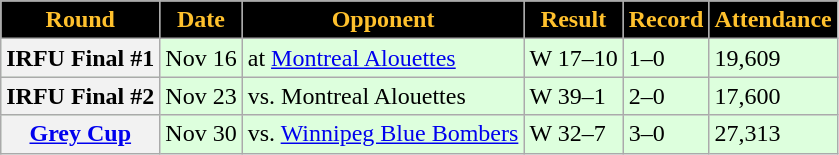<table class="wikitable sortable">
<tr>
<th style="background:black;color:#FFC12D;">Round</th>
<th style="background:black;color:#FFC12D;">Date</th>
<th style="background:black;color:#FFC12D;">Opponent</th>
<th style="background:black;color:#FFC12D;">Result</th>
<th style="background:black;color:#FFC12D;">Record</th>
<th style="background:black;color:#FFC12D;">Attendance</th>
</tr>
<tr style="background:#ddffdd">
<th>IRFU Final #1</th>
<td>Nov 16</td>
<td>at <a href='#'>Montreal Alouettes</a></td>
<td>W 17–10</td>
<td>1–0</td>
<td>19,609</td>
</tr>
<tr style="background:#ddffdd">
<th>IRFU Final #2</th>
<td>Nov 23</td>
<td>vs. Montreal Alouettes</td>
<td>W 39–1</td>
<td>2–0</td>
<td>17,600</td>
</tr>
<tr style="background:#ddffdd">
<th><a href='#'>Grey Cup</a></th>
<td>Nov 30</td>
<td>vs. <a href='#'>Winnipeg Blue Bombers</a></td>
<td>W 32–7</td>
<td>3–0</td>
<td>27,313</td>
</tr>
</table>
